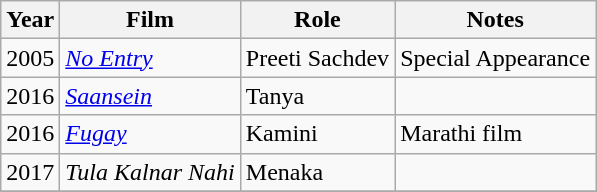<table class="wikitable sortable">
<tr>
<th>Year</th>
<th>Film</th>
<th>Role</th>
<th>Notes</th>
</tr>
<tr>
<td>2005</td>
<td><em><a href='#'>No Entry</a></em></td>
<td>Preeti Sachdev</td>
<td>Special Appearance</td>
</tr>
<tr>
<td>2016</td>
<td><em><a href='#'>Saansein</a></em></td>
<td>Tanya</td>
<td></td>
</tr>
<tr>
<td>2016</td>
<td><em><a href='#'>Fugay</a></em></td>
<td>Kamini</td>
<td>Marathi film</td>
</tr>
<tr>
<td>2017</td>
<td><em>Tula Kalnar Nahi</em></td>
<td>Menaka</td>
<td></td>
</tr>
<tr>
</tr>
</table>
